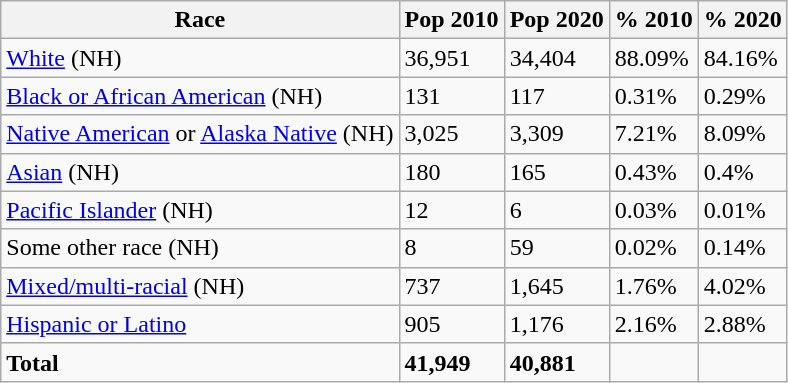<table class="wikitable">
<tr>
<th>Race</th>
<th>Pop 2010</th>
<th>Pop 2020</th>
<th>% 2010</th>
<th>% 2020</th>
</tr>
<tr>
<td><a href='#'>White</a> (NH)</td>
<td>36,951</td>
<td>34,404</td>
<td>88.09%</td>
<td>84.16%</td>
</tr>
<tr>
<td><a href='#'>Black or African American</a> (NH)</td>
<td>131</td>
<td>117</td>
<td>0.31%</td>
<td>0.29%</td>
</tr>
<tr>
<td><a href='#'>Native American</a> or <a href='#'>Alaska Native</a> (NH)</td>
<td>3,025</td>
<td>3,309</td>
<td>7.21%</td>
<td>8.09%</td>
</tr>
<tr>
<td><a href='#'>Asian</a> (NH)</td>
<td>180</td>
<td>165</td>
<td>0.43%</td>
<td>0.4%</td>
</tr>
<tr>
<td><a href='#'>Pacific Islander</a> (NH)</td>
<td>12</td>
<td>6</td>
<td>0.03%</td>
<td>0.01%</td>
</tr>
<tr>
<td>Some other race (NH)</td>
<td>8</td>
<td>59</td>
<td>0.02%</td>
<td>0.14%</td>
</tr>
<tr>
<td><a href='#'>Mixed/multi-racial</a> (NH)</td>
<td>737</td>
<td>1,645</td>
<td>1.76%</td>
<td>4.02%</td>
</tr>
<tr>
<td><a href='#'>Hispanic or Latino</a></td>
<td>905</td>
<td>1,176</td>
<td>2.16%</td>
<td>2.88%</td>
</tr>
<tr>
<td><strong>Total</strong></td>
<td><strong>41,949</strong></td>
<td><strong>40,881</strong></td>
<td></td>
<td></td>
</tr>
</table>
